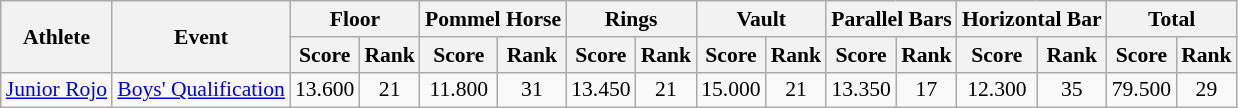<table class="wikitable" border="1" style="font-size:90%">
<tr>
<th rowspan=2>Athlete</th>
<th rowspan=2>Event</th>
<th colspan=2>Floor</th>
<th colspan=2>Pommel Horse</th>
<th colspan=2>Rings</th>
<th colspan=2>Vault</th>
<th colspan=2>Parallel Bars</th>
<th colspan=2>Horizontal Bar</th>
<th colspan=2>Total</th>
</tr>
<tr>
<th>Score</th>
<th>Rank</th>
<th>Score</th>
<th>Rank</th>
<th>Score</th>
<th>Rank</th>
<th>Score</th>
<th>Rank</th>
<th>Score</th>
<th>Rank</th>
<th>Score</th>
<th>Rank</th>
<th>Score</th>
<th>Rank</th>
</tr>
<tr>
<td rowspan=1><a href='#'>Junior Rojo</a></td>
<td><a href='#'>Boys' Qualification</a></td>
<td align=center>13.600</td>
<td align=center>21</td>
<td align=center>11.800</td>
<td align=center>31</td>
<td align=center>13.450</td>
<td align=center>21</td>
<td align=center>15.000</td>
<td align=center>21</td>
<td align=center>13.350</td>
<td align=center>17</td>
<td align=center>12.300</td>
<td align=center>35</td>
<td align=center>79.500</td>
<td align=center>29</td>
</tr>
</table>
